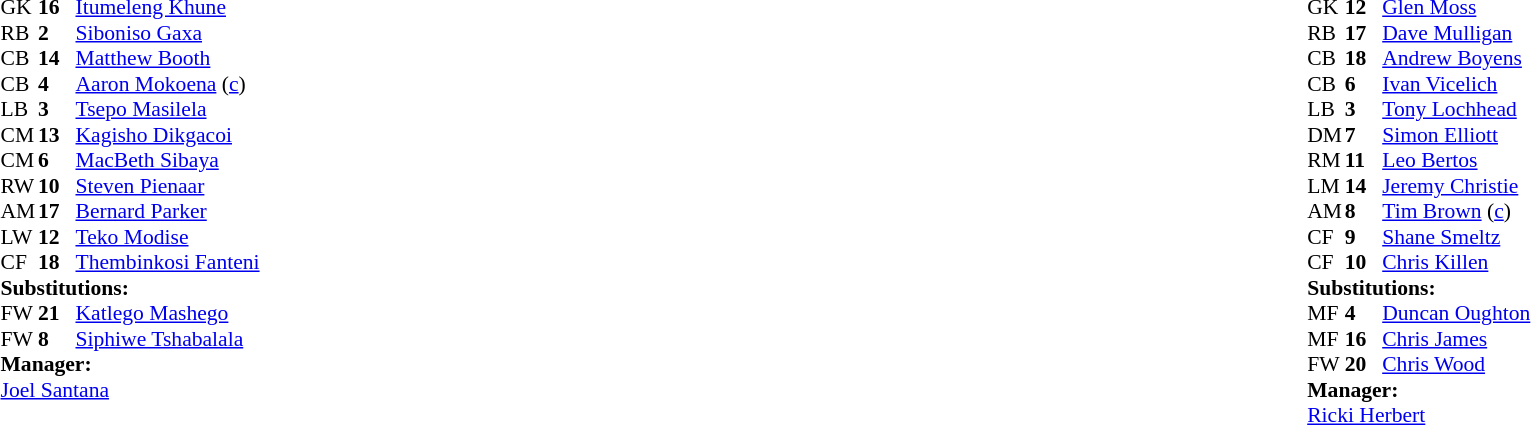<table width="100%">
<tr>
<td valign="top" width="50%"><br><table style="font-size: 90%" cellspacing="0" cellpadding="0">
<tr>
<th width="25"></th>
<th width="25"></th>
</tr>
<tr>
<td>GK</td>
<td><strong>16</strong></td>
<td><a href='#'>Itumeleng Khune</a></td>
</tr>
<tr>
<td>RB</td>
<td><strong>2</strong></td>
<td><a href='#'>Siboniso Gaxa</a></td>
</tr>
<tr>
<td>CB</td>
<td><strong>14</strong></td>
<td><a href='#'>Matthew Booth</a></td>
</tr>
<tr>
<td>CB</td>
<td><strong>4</strong></td>
<td><a href='#'>Aaron Mokoena</a> (<a href='#'>c</a>)</td>
</tr>
<tr>
<td>LB</td>
<td><strong>3</strong></td>
<td><a href='#'>Tsepo Masilela</a></td>
</tr>
<tr>
<td>CM</td>
<td><strong>13</strong></td>
<td><a href='#'>Kagisho Dikgacoi</a></td>
</tr>
<tr>
<td>CM</td>
<td><strong>6</strong></td>
<td><a href='#'>MacBeth Sibaya</a></td>
</tr>
<tr>
<td>RW</td>
<td><strong>10</strong></td>
<td><a href='#'>Steven Pienaar</a></td>
<td></td>
</tr>
<tr>
<td>AM</td>
<td><strong>17</strong></td>
<td><a href='#'>Bernard Parker</a></td>
<td></td>
<td></td>
</tr>
<tr>
<td>LW</td>
<td><strong>12</strong></td>
<td><a href='#'>Teko Modise</a></td>
</tr>
<tr>
<td>CF</td>
<td><strong>18</strong></td>
<td><a href='#'>Thembinkosi Fanteni</a></td>
<td></td>
<td></td>
</tr>
<tr>
<td colspan=3><strong>Substitutions:</strong></td>
</tr>
<tr>
<td>FW</td>
<td><strong>21</strong></td>
<td><a href='#'>Katlego Mashego</a></td>
<td></td>
<td></td>
</tr>
<tr>
<td>FW</td>
<td><strong>8</strong></td>
<td><a href='#'>Siphiwe Tshabalala</a></td>
<td></td>
<td></td>
</tr>
<tr>
<td colspan=3><strong>Manager:</strong></td>
</tr>
<tr>
<td colspan="4"> <a href='#'>Joel Santana</a></td>
</tr>
</table>
</td>
<td valign="top"></td>
<td valign="top" width="50%"><br><table style="font-size: 90%" cellspacing="0" cellpadding="0" align=center>
<tr>
<th width="25"></th>
<th width="25"></th>
</tr>
<tr>
<td>GK</td>
<td><strong>12</strong></td>
<td><a href='#'>Glen Moss</a></td>
</tr>
<tr>
<td>RB</td>
<td><strong>17</strong></td>
<td><a href='#'>Dave Mulligan</a></td>
</tr>
<tr>
<td>CB</td>
<td><strong>18</strong></td>
<td><a href='#'>Andrew Boyens</a></td>
<td></td>
</tr>
<tr>
<td>CB</td>
<td><strong>6</strong></td>
<td><a href='#'>Ivan Vicelich</a></td>
<td></td>
</tr>
<tr>
<td>LB</td>
<td><strong>3</strong></td>
<td><a href='#'>Tony Lochhead</a></td>
</tr>
<tr>
<td>DM</td>
<td><strong>7</strong></td>
<td><a href='#'>Simon Elliott</a></td>
</tr>
<tr>
<td>RM</td>
<td><strong>11</strong></td>
<td><a href='#'>Leo Bertos</a></td>
<td></td>
<td></td>
</tr>
<tr>
<td>LM</td>
<td><strong>14</strong></td>
<td><a href='#'>Jeremy Christie</a></td>
<td></td>
</tr>
<tr>
<td>AM</td>
<td><strong>8</strong></td>
<td><a href='#'>Tim Brown</a> (<a href='#'>c</a>)</td>
<td></td>
<td></td>
</tr>
<tr>
<td>CF</td>
<td><strong>9</strong></td>
<td><a href='#'>Shane Smeltz</a></td>
<td></td>
</tr>
<tr>
<td>CF</td>
<td><strong>10</strong></td>
<td><a href='#'>Chris Killen</a></td>
<td></td>
<td></td>
</tr>
<tr>
<td colspan=3><strong>Substitutions:</strong></td>
</tr>
<tr>
<td>MF</td>
<td><strong>4</strong></td>
<td><a href='#'>Duncan Oughton</a></td>
<td></td>
<td></td>
</tr>
<tr>
<td>MF</td>
<td><strong>16</strong></td>
<td><a href='#'>Chris James</a></td>
<td></td>
<td></td>
</tr>
<tr>
<td>FW</td>
<td><strong>20</strong></td>
<td><a href='#'>Chris Wood</a></td>
<td></td>
<td></td>
</tr>
<tr>
<td colspan=3><strong>Manager:</strong></td>
</tr>
<tr>
<td colspan="4"><a href='#'>Ricki Herbert</a></td>
</tr>
</table>
</td>
</tr>
</table>
